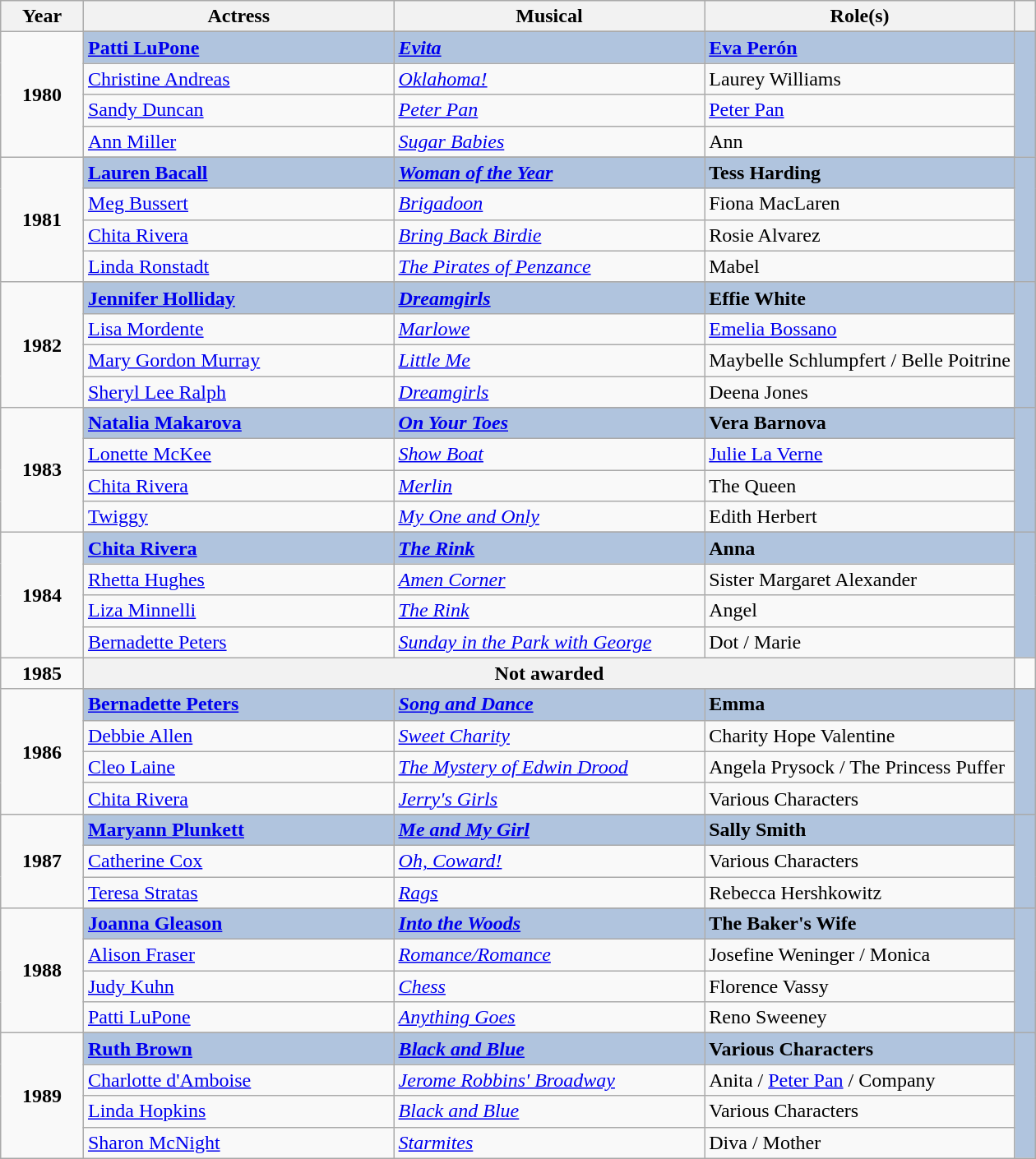<table class="wikitable sortable">
<tr>
<th scope="col" style="width:8%;">Year</th>
<th scope="col" style="width:30%;">Actress</th>
<th scope="col" style="width:30%;">Musical</th>
<th scope="col" style="width:30%;">Role(s)</th>
<th scope="col" style="width:2%;" class="unsortable"></th>
</tr>
<tr>
<td rowspan="5" align="center"><strong>1980</strong> <br> </td>
</tr>
<tr style="background:#B0C4DE">
<td><strong><a href='#'>Patti LuPone</a></strong></td>
<td><strong><em><a href='#'>Evita</a></em></strong></td>
<td><strong><a href='#'>Eva Perón</a></strong></td>
<td rowspan="5" align="center"></td>
</tr>
<tr>
<td><a href='#'>Christine Andreas</a></td>
<td><em><a href='#'>Oklahoma!</a></em></td>
<td>Laurey Williams</td>
</tr>
<tr>
<td><a href='#'>Sandy Duncan</a></td>
<td><em><a href='#'>Peter Pan</a></em></td>
<td><a href='#'>Peter Pan</a></td>
</tr>
<tr>
<td><a href='#'>Ann Miller</a></td>
<td><em><a href='#'>Sugar Babies</a></em></td>
<td>Ann</td>
</tr>
<tr>
<td rowspan="5" align="center"><strong>1981</strong> <br> </td>
</tr>
<tr style="background:#B0C4DE">
<td><strong><a href='#'>Lauren Bacall</a></strong></td>
<td><strong><em><a href='#'>Woman of the Year</a></em></strong></td>
<td><strong>Tess Harding</strong></td>
<td rowspan="5" align="center"></td>
</tr>
<tr>
<td><a href='#'>Meg Bussert</a></td>
<td><em><a href='#'>Brigadoon</a></em></td>
<td>Fiona MacLaren</td>
</tr>
<tr>
<td><a href='#'>Chita Rivera</a></td>
<td><em><a href='#'>Bring Back Birdie</a></em></td>
<td>Rosie Alvarez</td>
</tr>
<tr>
<td><a href='#'>Linda Ronstadt</a></td>
<td><em><a href='#'>The Pirates of Penzance</a></em></td>
<td>Mabel</td>
</tr>
<tr>
<td rowspan="5" align="center"><strong>1982</strong> <br> </td>
</tr>
<tr style="background:#B0C4DE">
<td><strong><a href='#'>Jennifer Holliday</a></strong></td>
<td><strong><em><a href='#'>Dreamgirls</a></em></strong></td>
<td><strong>Effie White</strong></td>
<td rowspan="5" align="center"></td>
</tr>
<tr>
<td><a href='#'>Lisa Mordente</a></td>
<td><em><a href='#'>Marlowe</a></em></td>
<td><a href='#'>Emelia Bossano</a></td>
</tr>
<tr>
<td><a href='#'>Mary Gordon Murray</a></td>
<td><em><a href='#'>Little Me</a></em></td>
<td>Maybelle Schlumpfert / Belle Poitrine</td>
</tr>
<tr>
<td><a href='#'>Sheryl Lee Ralph</a></td>
<td><em><a href='#'>Dreamgirls</a></em></td>
<td>Deena Jones</td>
</tr>
<tr>
<td rowspan="5" align="center"><strong>1983</strong> <br> </td>
</tr>
<tr style="background:#B0C4DE">
<td><strong><a href='#'>Natalia Makarova</a></strong></td>
<td><strong><em><a href='#'>On Your Toes</a></em></strong></td>
<td><strong>Vera Barnova</strong></td>
<td rowspan="5" align="center"></td>
</tr>
<tr>
<td><a href='#'>Lonette McKee</a></td>
<td><em><a href='#'>Show Boat</a></em></td>
<td><a href='#'>Julie La Verne</a></td>
</tr>
<tr>
<td><a href='#'>Chita Rivera</a></td>
<td><em><a href='#'>Merlin</a></em></td>
<td>The Queen</td>
</tr>
<tr>
<td><a href='#'>Twiggy</a></td>
<td><em><a href='#'>My One and Only</a></em></td>
<td>Edith Herbert</td>
</tr>
<tr>
<td rowspan="5" align="center"><strong>1984</strong> <br> </td>
</tr>
<tr style="background:#B0C4DE">
<td><strong><a href='#'>Chita Rivera</a></strong></td>
<td><strong><em><a href='#'>The Rink</a></em></strong></td>
<td><strong>Anna</strong></td>
<td rowspan="4" align="center"></td>
</tr>
<tr>
<td><a href='#'>Rhetta Hughes</a></td>
<td><em><a href='#'>Amen Corner</a></em></td>
<td>Sister Margaret Alexander</td>
</tr>
<tr>
<td><a href='#'>Liza Minnelli</a></td>
<td><em><a href='#'>The Rink</a></em></td>
<td>Angel</td>
</tr>
<tr>
<td><a href='#'>Bernadette Peters</a></td>
<td><em><a href='#'>Sunday in the Park with George</a></em></td>
<td>Dot / Marie</td>
</tr>
<tr>
<td align="center"><strong>1985</strong> <br> </td>
<th colspan="3">Not awarded</th>
<td align="center"></td>
</tr>
<tr>
<td rowspan="5" align="center"><strong>1986</strong> <br> </td>
</tr>
<tr style="background:#B0C4DE">
<td><strong><a href='#'>Bernadette Peters</a></strong></td>
<td><strong><em><a href='#'>Song and Dance</a></em></strong></td>
<td><strong>Emma</strong></td>
<td rowspan="5" align="center"></td>
</tr>
<tr>
<td><a href='#'>Debbie Allen</a></td>
<td><em><a href='#'>Sweet Charity</a></em></td>
<td>Charity Hope Valentine</td>
</tr>
<tr>
<td><a href='#'>Cleo Laine</a></td>
<td><em><a href='#'>The Mystery of Edwin Drood</a></em></td>
<td>Angela Prysock / The Princess Puffer</td>
</tr>
<tr>
<td><a href='#'>Chita Rivera</a></td>
<td><em><a href='#'>Jerry's Girls</a></em></td>
<td>Various Characters</td>
</tr>
<tr>
<td rowspan="4" align="center"><strong>1987</strong> <br> </td>
</tr>
<tr style="background:#B0C4DE">
<td><strong><a href='#'>Maryann Plunkett</a></strong></td>
<td><strong><em><a href='#'>Me and My Girl</a></em></strong></td>
<td><strong>Sally Smith</strong></td>
<td rowspan="4" align="center"></td>
</tr>
<tr>
<td><a href='#'>Catherine Cox</a></td>
<td><em><a href='#'>Oh, Coward!</a></em></td>
<td>Various Characters</td>
</tr>
<tr>
<td><a href='#'>Teresa Stratas</a></td>
<td><em><a href='#'>Rags</a></em></td>
<td>Rebecca Hershkowitz</td>
</tr>
<tr>
<td rowspan="5" align="center"><strong>1988</strong> <br> </td>
</tr>
<tr style="background:#B0C4DE">
<td><strong><a href='#'>Joanna Gleason</a></strong></td>
<td><strong><em><a href='#'>Into the Woods</a></em></strong></td>
<td><strong>The Baker's Wife</strong></td>
<td rowspan="5" align="center"></td>
</tr>
<tr>
<td><a href='#'>Alison Fraser</a></td>
<td><em><a href='#'>Romance/Romance</a></em></td>
<td>Josefine Weninger / Monica</td>
</tr>
<tr>
<td><a href='#'>Judy Kuhn</a></td>
<td><em> <a href='#'>Chess</a></em></td>
<td>Florence Vassy</td>
</tr>
<tr>
<td><a href='#'>Patti LuPone</a></td>
<td><em><a href='#'>Anything Goes</a></em></td>
<td>Reno Sweeney</td>
</tr>
<tr>
<td rowspan="5" align="center"><strong>1989</strong> <br> </td>
</tr>
<tr style="background:#B0C4DE">
<td><strong><a href='#'>Ruth Brown</a></strong></td>
<td><strong><em><a href='#'>Black and Blue</a></em></strong></td>
<td><strong>Various Characters</strong></td>
<td rowspan="5" align="center"></td>
</tr>
<tr>
<td><a href='#'>Charlotte d'Amboise</a></td>
<td><em><a href='#'>Jerome Robbins' Broadway</a></em></td>
<td>Anita / <a href='#'>Peter Pan</a> / Company</td>
</tr>
<tr>
<td><a href='#'>Linda Hopkins</a></td>
<td><em><a href='#'>Black and Blue</a></em></td>
<td>Various Characters</td>
</tr>
<tr>
<td><a href='#'>Sharon McNight</a></td>
<td><em><a href='#'>Starmites</a></em></td>
<td>Diva / Mother</td>
</tr>
</table>
